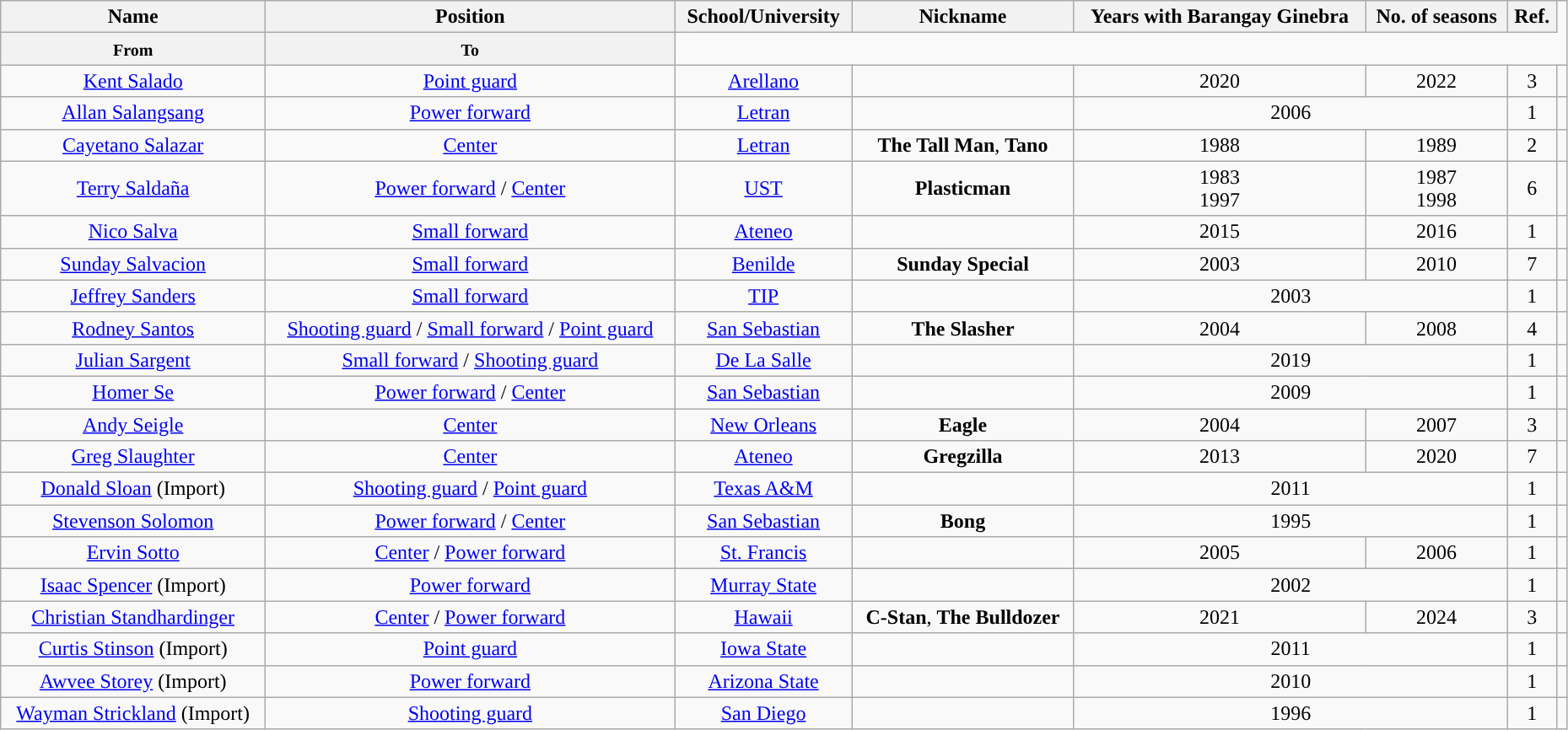<table class="wikitable sortable" style="text-align:center" width="98%">
<tr>
<th>Name</th>
<th>Position</th>
<th>School/University</th>
<th>Nickname</th>
<th>Years with Barangay Ginebra</th>
<th>No. of seasons</th>
<th>Ref.</th>
</tr>
<tr>
<th><small>From</small></th>
<th><small>To</small></th>
</tr>
<tr>
<td><a href='#'>Kent Salado</a></td>
<td><a href='#'>Point guard</a></td>
<td><a href='#'>Arellano</a></td>
<td></td>
<td>2020</td>
<td>2022</td>
<td>3</td>
<td></td>
</tr>
<tr>
<td><a href='#'>Allan Salangsang</a></td>
<td><a href='#'>Power forward</a></td>
<td><a href='#'>Letran</a></td>
<td></td>
<td colspan="2">2006</td>
<td>1</td>
<td></td>
</tr>
<tr>
<td><a href='#'>Cayetano Salazar</a></td>
<td><a href='#'>Center</a></td>
<td><a href='#'>Letran</a></td>
<td><strong>The Tall Man</strong>, <strong>Tano</strong></td>
<td>1988</td>
<td>1989</td>
<td>2</td>
<td></td>
</tr>
<tr>
<td><a href='#'>Terry Saldaña</a></td>
<td><a href='#'>Power forward</a> / <a href='#'>Center</a></td>
<td><a href='#'>UST</a></td>
<td><strong>Plasticman</strong></td>
<td>1983<br>1997</td>
<td>1987<br>1998</td>
<td>6</td>
<td></td>
</tr>
<tr>
<td><a href='#'>Nico Salva</a></td>
<td><a href='#'>Small forward</a></td>
<td><a href='#'>Ateneo</a></td>
<td></td>
<td>2015</td>
<td>2016</td>
<td>1</td>
<td></td>
</tr>
<tr>
<td><a href='#'>Sunday Salvacion</a></td>
<td><a href='#'>Small forward</a></td>
<td><a href='#'>Benilde</a></td>
<td><strong>Sunday Special</strong></td>
<td>2003</td>
<td>2010</td>
<td>7</td>
<td></td>
</tr>
<tr>
<td><a href='#'>Jeffrey Sanders</a></td>
<td><a href='#'>Small forward</a></td>
<td><a href='#'>TIP</a></td>
<td></td>
<td colspan="2">2003</td>
<td>1</td>
<td></td>
</tr>
<tr>
<td><a href='#'>Rodney Santos</a></td>
<td><a href='#'>Shooting guard</a> / <a href='#'>Small forward</a> / <a href='#'>Point guard</a></td>
<td><a href='#'>San Sebastian</a></td>
<td><strong>The Slasher</strong></td>
<td>2004</td>
<td>2008</td>
<td>4</td>
<td></td>
</tr>
<tr>
<td><a href='#'>Julian Sargent</a></td>
<td><a href='#'>Small forward</a> / <a href='#'>Shooting guard</a></td>
<td><a href='#'>De La Salle</a></td>
<td></td>
<td colspan="2">2019</td>
<td>1</td>
<td></td>
</tr>
<tr>
<td><a href='#'>Homer Se</a></td>
<td><a href='#'>Power forward</a> / <a href='#'>Center</a></td>
<td><a href='#'>San Sebastian</a></td>
<td></td>
<td colspan="2">2009</td>
<td>1</td>
<td></td>
</tr>
<tr>
<td><a href='#'>Andy Seigle</a></td>
<td><a href='#'>Center</a></td>
<td><a href='#'>New Orleans</a></td>
<td><strong>Eagle</strong></td>
<td>2004</td>
<td>2007</td>
<td>3</td>
<td></td>
</tr>
<tr>
<td><a href='#'>Greg Slaughter</a></td>
<td><a href='#'>Center</a></td>
<td><a href='#'>Ateneo</a></td>
<td><strong>Gregzilla</strong></td>
<td>2013</td>
<td>2020</td>
<td>7</td>
<td></td>
</tr>
<tr>
<td><a href='#'>Donald Sloan</a> (Import)</td>
<td><a href='#'>Shooting guard</a> / <a href='#'>Point guard</a></td>
<td><a href='#'>Texas A&M</a></td>
<td></td>
<td colspan="2">2011</td>
<td>1</td>
<td></td>
</tr>
<tr>
<td><a href='#'>Stevenson Solomon</a></td>
<td><a href='#'>Power forward</a> / <a href='#'>Center</a></td>
<td><a href='#'>San Sebastian</a></td>
<td><strong>Bong</strong></td>
<td colspan="2">1995</td>
<td>1</td>
<td></td>
</tr>
<tr>
<td><a href='#'>Ervin Sotto</a></td>
<td><a href='#'>Center</a> / <a href='#'>Power forward</a></td>
<td><a href='#'>St. Francis</a></td>
<td></td>
<td>2005</td>
<td>2006</td>
<td>1</td>
<td></td>
</tr>
<tr>
<td><a href='#'>Isaac Spencer</a> (Import)</td>
<td><a href='#'>Power forward</a></td>
<td><a href='#'>Murray State</a></td>
<td></td>
<td colspan="2">2002</td>
<td>1</td>
<td></td>
</tr>
<tr>
<td><a href='#'>Christian Standhardinger</a></td>
<td><a href='#'>Center</a> / <a href='#'>Power forward</a></td>
<td><a href='#'>Hawaii</a></td>
<td><strong>C-Stan</strong>, <strong>The Bulldozer</strong></td>
<td>2021</td>
<td>2024</td>
<td>3</td>
<td></td>
</tr>
<tr>
<td><a href='#'>Curtis Stinson</a> (Import)</td>
<td><a href='#'>Point guard</a></td>
<td><a href='#'>Iowa State</a></td>
<td></td>
<td colspan="2">2011</td>
<td>1</td>
<td></td>
</tr>
<tr>
<td><a href='#'>Awvee Storey</a> (Import)</td>
<td><a href='#'>Power forward</a></td>
<td><a href='#'>Arizona State</a></td>
<td></td>
<td colspan="2">2010</td>
<td>1</td>
<td></td>
</tr>
<tr>
<td><a href='#'>Wayman Strickland</a> (Import)</td>
<td><a href='#'>Shooting guard</a></td>
<td><a href='#'>San Diego</a></td>
<td></td>
<td colspan="2">1996</td>
<td>1</td>
<td></td>
</tr>
</table>
